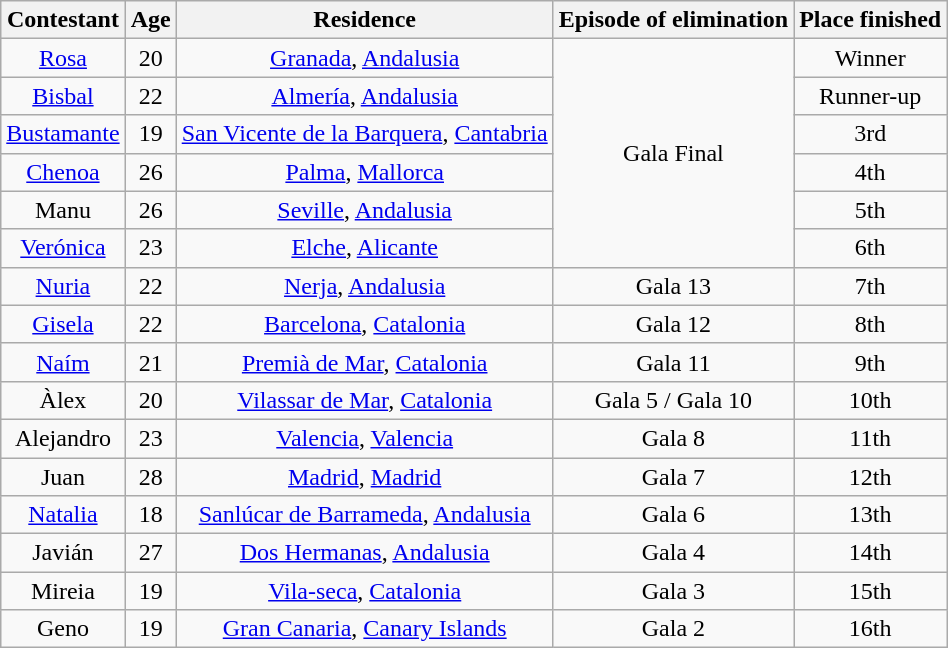<table class="wikitable" style="text-align:center">
<tr>
<th>Contestant</th>
<th>Age</th>
<th>Residence</th>
<th>Episode of elimination</th>
<th>Place finished</th>
</tr>
<tr>
<td><a href='#'>Rosa</a></td>
<td>20</td>
<td><a href='#'>Granada</a>, <a href='#'>Andalusia</a></td>
<td rowspan=6>Gala Final</td>
<td>Winner</td>
</tr>
<tr>
<td><a href='#'>Bisbal</a></td>
<td>22</td>
<td><a href='#'>Almería</a>, <a href='#'>Andalusia</a></td>
<td>Runner-up</td>
</tr>
<tr>
<td><a href='#'>Bustamante</a></td>
<td>19</td>
<td><a href='#'>San Vicente de la Barquera</a>, <a href='#'>Cantabria</a></td>
<td>3rd</td>
</tr>
<tr>
<td><a href='#'>Chenoa</a></td>
<td>26</td>
<td><a href='#'>Palma</a>, <a href='#'>Mallorca</a></td>
<td>4th</td>
</tr>
<tr>
<td>Manu</td>
<td>26</td>
<td><a href='#'>Seville</a>, <a href='#'>Andalusia</a></td>
<td>5th</td>
</tr>
<tr>
<td><a href='#'>Verónica</a></td>
<td>23</td>
<td><a href='#'>Elche</a>, <a href='#'>Alicante</a></td>
<td>6th</td>
</tr>
<tr>
<td><a href='#'>Nuria</a></td>
<td>22</td>
<td><a href='#'>Nerja</a>, <a href='#'>Andalusia</a></td>
<td>Gala 13</td>
<td>7th</td>
</tr>
<tr>
<td><a href='#'>Gisela</a></td>
<td>22</td>
<td><a href='#'>Barcelona</a>, <a href='#'>Catalonia</a></td>
<td>Gala 12</td>
<td>8th</td>
</tr>
<tr>
<td><a href='#'>Naím</a></td>
<td>21</td>
<td><a href='#'>Premià de Mar</a>, <a href='#'>Catalonia</a></td>
<td>Gala 11</td>
<td>9th</td>
</tr>
<tr>
<td>Àlex</td>
<td>20</td>
<td><a href='#'>Vilassar de Mar</a>, <a href='#'>Catalonia</a></td>
<td>Gala 5 / Gala 10</td>
<td>10th</td>
</tr>
<tr>
<td>Alejandro</td>
<td>23</td>
<td><a href='#'>Valencia</a>, <a href='#'>Valencia</a></td>
<td>Gala 8</td>
<td>11th</td>
</tr>
<tr>
<td>Juan</td>
<td>28</td>
<td><a href='#'>Madrid</a>, <a href='#'>Madrid</a></td>
<td>Gala 7</td>
<td>12th</td>
</tr>
<tr>
<td><a href='#'>Natalia</a></td>
<td>18</td>
<td><a href='#'>Sanlúcar de Barrameda</a>, <a href='#'>Andalusia</a></td>
<td>Gala 6</td>
<td>13th</td>
</tr>
<tr>
<td>Javián</td>
<td>27</td>
<td><a href='#'>Dos Hermanas</a>, <a href='#'>Andalusia</a></td>
<td>Gala 4</td>
<td>14th</td>
</tr>
<tr>
<td>Mireia</td>
<td>19</td>
<td><a href='#'>Vila-seca</a>, <a href='#'>Catalonia</a></td>
<td>Gala 3</td>
<td>15th</td>
</tr>
<tr>
<td>Geno</td>
<td>19</td>
<td><a href='#'>Gran Canaria</a>, <a href='#'>Canary Islands</a></td>
<td>Gala 2</td>
<td>16th</td>
</tr>
</table>
